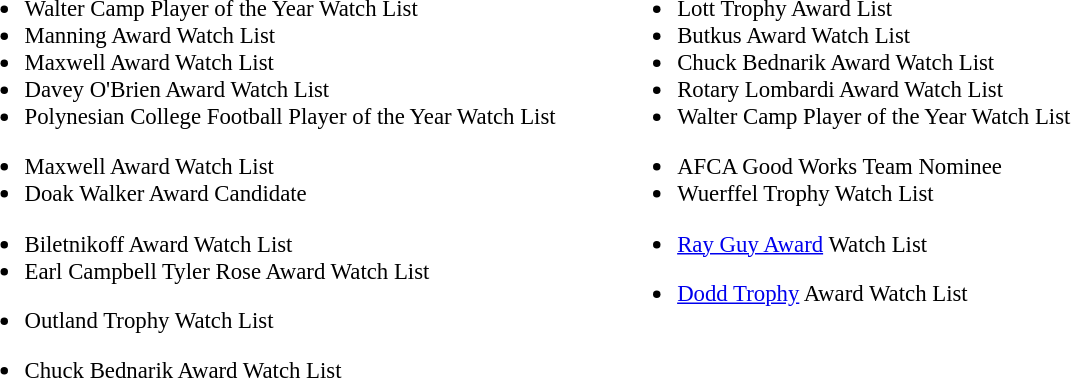<table class="toccolours" style="text-align: left;">
<tr>
<td style="font-size:95%; vertical-align:top;"><br><ul><li>Walter Camp Player of the Year Watch List</li><li>Manning Award Watch List</li><li>Maxwell Award Watch List</li><li>Davey O'Brien Award Watch List</li><li>Polynesian College Football Player of the Year Watch List </li></ul><ul><li>Maxwell Award Watch List</li><li>Doak Walker Award Candidate</li></ul><ul><li>Biletnikoff Award Watch List</li><li>Earl Campbell Tyler Rose Award Watch List</li></ul><ul><li>Outland Trophy Watch List</li></ul><ul><li>Chuck Bednarik Award Watch List</li></ul></td>
<td width="33"> </td>
<td style="vertical-align:top; font-size:95%;"><br><ul><li>Lott Trophy Award List </li><li>Butkus Award Watch List</li><li>Chuck Bednarik Award Watch List</li><li>Rotary Lombardi Award Watch List</li><li>Walter Camp Player of the Year Watch List</li></ul><ul><li>AFCA Good Works Team Nominee</li><li>Wuerffel Trophy Watch List </li></ul><ul><li><a href='#'>Ray Guy Award</a> Watch List </li></ul><ul><li><a href='#'>Dodd Trophy</a> Award Watch List </li></ul></td>
</tr>
</table>
